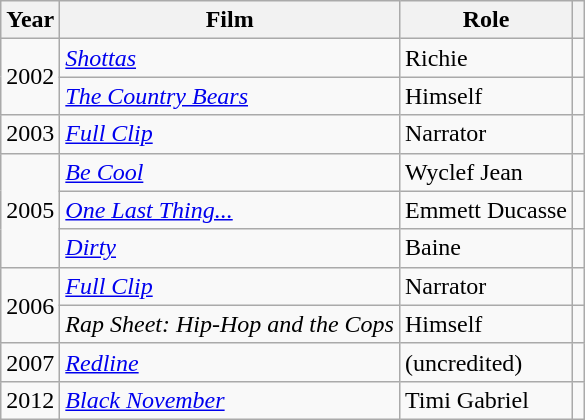<table class="wikitable">
<tr>
<th>Year</th>
<th>Film</th>
<th>Role</th>
<th></th>
</tr>
<tr>
<td rowspan=2>2002</td>
<td><em><a href='#'>Shottas</a></em></td>
<td>Richie</td>
<td></td>
</tr>
<tr>
<td><em><a href='#'>The Country Bears</a></em></td>
<td>Himself</td>
<td></td>
</tr>
<tr>
<td>2003</td>
<td><em><a href='#'>Full Clip</a></em></td>
<td>Narrator</td>
<td></td>
</tr>
<tr>
<td rowspan=3>2005</td>
<td><em><a href='#'>Be Cool</a></em></td>
<td>Wyclef Jean</td>
<td></td>
</tr>
<tr>
<td><em><a href='#'>One Last Thing...</a></em></td>
<td>Emmett Ducasse</td>
<td></td>
</tr>
<tr>
<td><em><a href='#'>Dirty</a></em></td>
<td>Baine</td>
<td></td>
</tr>
<tr>
<td rowspan=2>2006</td>
<td><em><a href='#'>Full Clip</a></em></td>
<td>Narrator</td>
<td></td>
</tr>
<tr>
<td><em>Rap Sheet: Hip-Hop and the Cops</em></td>
<td>Himself</td>
<td></td>
</tr>
<tr>
<td>2007</td>
<td><em><a href='#'>Redline</a></em></td>
<td>(uncredited)</td>
<td></td>
</tr>
<tr>
<td>2012</td>
<td><em><a href='#'>Black November</a></em></td>
<td>Timi Gabriel</td>
<td></td>
</tr>
</table>
